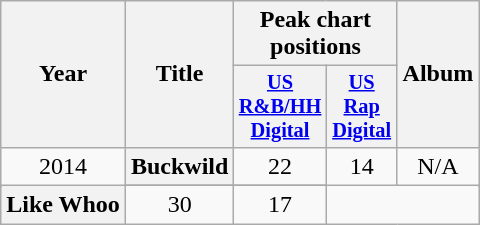<table class="wikitable plainrowheaders" style="text-align:center;">
<tr>
<th rowspan="2">Year</th>
<th rowspan="2">Title</th>
<th colspan="2">Peak chart positions</th>
<th rowspan="2">Album</th>
</tr>
<tr>
<th scope="col" style="width:3em;font-size:85%;"><a href='#'>US<br>R&B/HH<br>Digital</a></th>
<th scope="col" style="width:3em;font-size:85%;"><a href='#'>US<br>Rap<br>Digital</a></th>
</tr>
<tr>
<td rowspan="2">2014</td>
<th scope="row">Buckwild</th>
<td>22</td>
<td>14</td>
<td rowspan="2">N/A</td>
</tr>
<tr>
</tr>
<tr>
<th scope="row">Like Whoo</th>
<td>30</td>
<td>17</td>
</tr>
</table>
